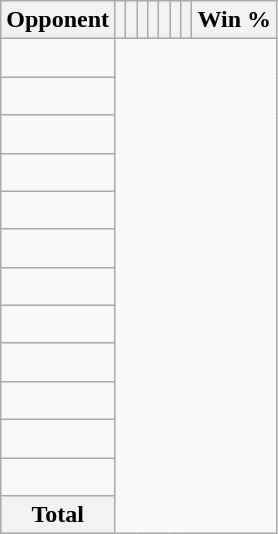<table class="wikitable sortable collapsible collapsed" style="text-align: center;">
<tr>
<th>Opponent</th>
<th></th>
<th></th>
<th></th>
<th></th>
<th></th>
<th></th>
<th></th>
<th>Win %</th>
</tr>
<tr>
<td align="left"><br></td>
</tr>
<tr>
<td align="left"><br></td>
</tr>
<tr>
<td align="left"><br></td>
</tr>
<tr>
<td align="left"><br></td>
</tr>
<tr>
<td align="left"><br></td>
</tr>
<tr>
<td align="left"><br></td>
</tr>
<tr>
<td align="left"><br></td>
</tr>
<tr>
<td align="left"><br></td>
</tr>
<tr>
<td align="left"><br></td>
</tr>
<tr>
<td align="left"><br></td>
</tr>
<tr>
<td align="left"><br></td>
</tr>
<tr>
<td align="left"><br></td>
</tr>
<tr class="sortbottom">
<th>Total<br></th>
</tr>
</table>
